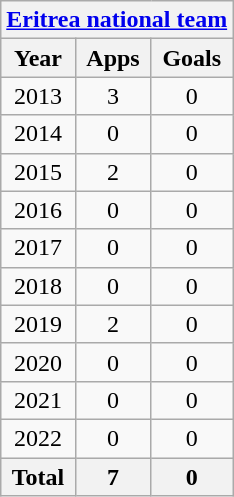<table class="wikitable" style="text-align:center">
<tr>
<th colspan=3><a href='#'>Eritrea national team</a></th>
</tr>
<tr>
<th>Year</th>
<th>Apps</th>
<th>Goals</th>
</tr>
<tr>
<td>2013</td>
<td>3</td>
<td>0</td>
</tr>
<tr>
<td>2014</td>
<td>0</td>
<td>0</td>
</tr>
<tr>
<td>2015</td>
<td>2</td>
<td>0</td>
</tr>
<tr>
<td>2016</td>
<td>0</td>
<td>0</td>
</tr>
<tr>
<td>2017</td>
<td>0</td>
<td>0</td>
</tr>
<tr>
<td>2018</td>
<td>0</td>
<td>0</td>
</tr>
<tr>
<td>2019</td>
<td>2</td>
<td>0</td>
</tr>
<tr>
<td>2020</td>
<td>0</td>
<td>0</td>
</tr>
<tr>
<td>2021</td>
<td>0</td>
<td>0</td>
</tr>
<tr>
<td>2022</td>
<td>0</td>
<td>0</td>
</tr>
<tr>
<th>Total</th>
<th>7</th>
<th>0</th>
</tr>
</table>
